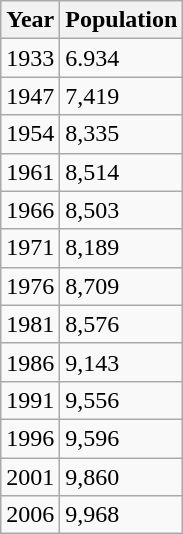<table class="wikitable">
<tr>
<th>Year</th>
<th>Population</th>
</tr>
<tr>
<td>1933</td>
<td>6.934</td>
</tr>
<tr>
<td>1947</td>
<td>7,419</td>
</tr>
<tr>
<td>1954</td>
<td>8,335</td>
</tr>
<tr>
<td>1961</td>
<td>8,514</td>
</tr>
<tr>
<td>1966</td>
<td>8,503</td>
</tr>
<tr>
<td>1971</td>
<td>8,189</td>
</tr>
<tr>
<td>1976</td>
<td>8,709</td>
</tr>
<tr>
<td>1981</td>
<td>8,576</td>
</tr>
<tr>
<td>1986</td>
<td>9,143</td>
</tr>
<tr>
<td>1991</td>
<td>9,556</td>
</tr>
<tr>
<td>1996</td>
<td>9,596</td>
</tr>
<tr>
<td>2001</td>
<td>9,860</td>
</tr>
<tr>
<td>2006</td>
<td>9,968</td>
</tr>
</table>
